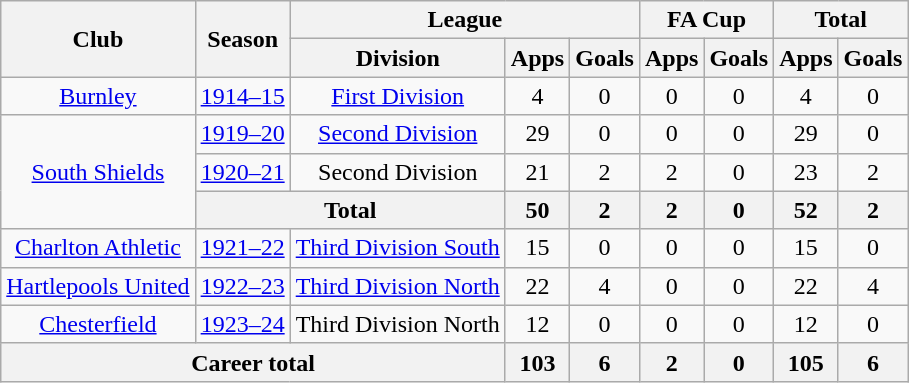<table class="wikitable" style="text-align: center;">
<tr>
<th rowspan="2">Club</th>
<th rowspan="2">Season</th>
<th colspan="3">League</th>
<th colspan="2">FA Cup</th>
<th colspan="2">Total</th>
</tr>
<tr>
<th>Division</th>
<th>Apps</th>
<th>Goals</th>
<th>Apps</th>
<th>Goals</th>
<th>Apps</th>
<th>Goals</th>
</tr>
<tr>
<td><a href='#'>Burnley</a></td>
<td><a href='#'>1914–15</a></td>
<td><a href='#'>First Division</a></td>
<td>4</td>
<td>0</td>
<td>0</td>
<td>0</td>
<td>4</td>
<td>0</td>
</tr>
<tr>
<td rowspan="3"><a href='#'>South Shields</a></td>
<td><a href='#'>1919–20</a></td>
<td><a href='#'>Second Division</a></td>
<td>29</td>
<td>0</td>
<td>0</td>
<td>0</td>
<td>29</td>
<td>0</td>
</tr>
<tr>
<td><a href='#'>1920–21</a></td>
<td>Second Division</td>
<td>21</td>
<td>2</td>
<td>2</td>
<td>0</td>
<td>23</td>
<td>2</td>
</tr>
<tr>
<th colspan="2">Total</th>
<th>50</th>
<th>2</th>
<th>2</th>
<th>0</th>
<th>52</th>
<th>2</th>
</tr>
<tr>
<td><a href='#'>Charlton Athletic</a></td>
<td><a href='#'>1921–22</a></td>
<td><a href='#'>Third Division South</a></td>
<td>15</td>
<td>0</td>
<td>0</td>
<td>0</td>
<td>15</td>
<td>0</td>
</tr>
<tr>
<td><a href='#'>Hartlepools United</a></td>
<td><a href='#'>1922–23</a></td>
<td><a href='#'>Third Division North</a></td>
<td>22</td>
<td>4</td>
<td>0</td>
<td>0</td>
<td>22</td>
<td>4</td>
</tr>
<tr>
<td><a href='#'>Chesterfield</a></td>
<td><a href='#'>1923–24</a></td>
<td>Third Division North</td>
<td>12</td>
<td>0</td>
<td>0</td>
<td>0</td>
<td>12</td>
<td>0</td>
</tr>
<tr>
<th colspan="3">Career total</th>
<th>103</th>
<th>6</th>
<th>2</th>
<th>0</th>
<th>105</th>
<th>6</th>
</tr>
</table>
